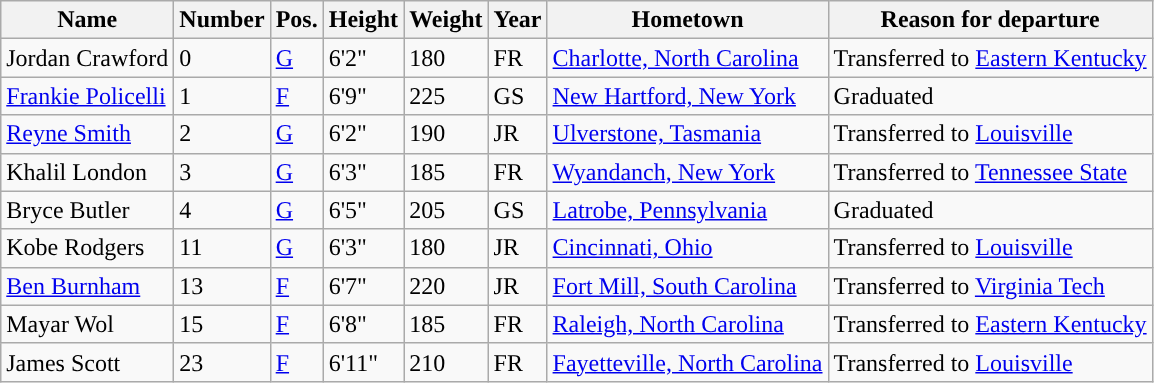<table class="wikitable sortable" border="1">
<tr align=center>
<th>Name</th>
<th>Number</th>
<th>Pos.</th>
<th>Height</th>
<th>Weight</th>
<th>Year</th>
<th>Hometown</th>
<th>Reason for departure</th>
</tr>
<tr>
<td>Jordan Crawford</td>
<td>0</td>
<td><a href='#'>G</a></td>
<td>6'2"</td>
<td>180</td>
<td>FR</td>
<td><a href='#'>Charlotte, North Carolina</a></td>
<td>Transferred to <a href='#'>Eastern Kentucky</a></td>
</tr>
<tr>
<td sortname><a href='#'>Frankie Policelli</a></td>
<td>1</td>
<td><a href='#'>F</a></td>
<td>6'9"</td>
<td>225</td>
<td>GS</td>
<td><a href='#'>New Hartford, New York</a></td>
<td>Graduated</td>
</tr>
<tr>
<td sortname><a href='#'>Reyne Smith</a></td>
<td>2</td>
<td><a href='#'>G</a></td>
<td>6'2"</td>
<td>190</td>
<td>JR</td>
<td><a href='#'>Ulverstone, Tasmania</a></td>
<td>Transferred to <a href='#'>Louisville</a></td>
</tr>
<tr>
<td>Khalil London</td>
<td>3</td>
<td><a href='#'>G</a></td>
<td>6'3"</td>
<td>185</td>
<td>FR</td>
<td><a href='#'>Wyandanch, New York</a></td>
<td>Transferred to <a href='#'>Tennessee State</a></td>
</tr>
<tr>
<td sortname>Bryce Butler</td>
<td>4</td>
<td><a href='#'>G</a></td>
<td>6'5"</td>
<td>205</td>
<td>GS</td>
<td><a href='#'>Latrobe, Pennsylvania</a></td>
<td>Graduated</td>
</tr>
<tr>
<td>Kobe Rodgers</td>
<td>11</td>
<td><a href='#'>G</a></td>
<td>6'3"</td>
<td>180</td>
<td>JR</td>
<td><a href='#'>Cincinnati, Ohio</a></td>
<td>Transferred to <a href='#'>Louisville</a></td>
</tr>
<tr>
<td sortname><a href='#'>Ben Burnham</a></td>
<td>13</td>
<td><a href='#'>F</a></td>
<td>6'7"</td>
<td>220</td>
<td>JR</td>
<td><a href='#'>Fort Mill, South Carolina</a></td>
<td>Transferred to <a href='#'>Virginia Tech</a></td>
</tr>
<tr>
<td>Mayar Wol</td>
<td>15</td>
<td><a href='#'>F</a></td>
<td>6'8"</td>
<td>185</td>
<td>FR</td>
<td><a href='#'>Raleigh, North Carolina</a></td>
<td>Transferred to <a href='#'>Eastern Kentucky</a></td>
</tr>
<tr>
<td sortname>James Scott</td>
<td>23</td>
<td><a href='#'>F</a></td>
<td>6'11"</td>
<td>210</td>
<td>FR</td>
<td><a href='#'>Fayetteville, North Carolina</a></td>
<td>Transferred to <a href='#'>Louisville</a></td>
</tr>
</table>
